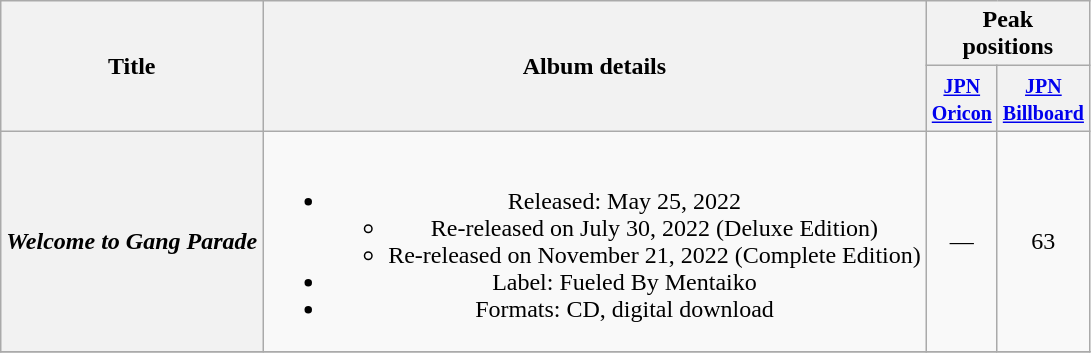<table class="wikitable plainrowheaders" style="text-align:center;">
<tr>
<th scope="col" rowspan="2">Title</th>
<th scope="col" rowspan="2">Album details</th>
<th scope="col" colspan="2">Peak<br>positions</th>
</tr>
<tr>
<th scope="col"><small><a href='#'>JPN<br>Oricon</a></small><br></th>
<th scope="col"><small><a href='#'>JPN<br>Billboard</a></small><br></th>
</tr>
<tr>
<th scope="row"><em>Welcome to Gang Parade</em></th>
<td><br><ul><li>Released: May 25, 2022<ul><li>Re-released on July 30, 2022 (Deluxe Edition)</li><li>Re-released on November 21, 2022 (Complete Edition)</li></ul></li><li>Label: Fueled By Mentaiko</li><li>Formats: CD, digital download</li></ul></td>
<td>—</td>
<td>63</td>
</tr>
<tr>
</tr>
</table>
